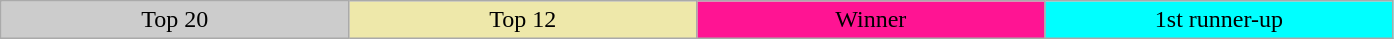<table class="wikitable" style="text-align:center;">
<tr>
<td style="background:#ccc; width:10%;">Top 20</td>
<td style="background:palegoldenrod; width:10%;">Top 12</td>
<td style="background:deeppink; width:10%;">Winner</td>
<td style="background:Cyan; width:10%;">1st runner-up</td>
</tr>
</table>
